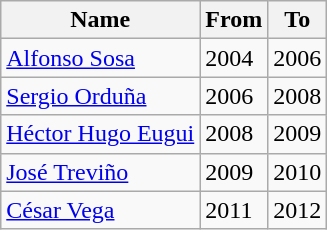<table class="wikitable" style="text-align: left">
<tr>
<th rowspan="1">Name</th>
<th rowspan="1">From</th>
<th rowspan="1">To</th>
</tr>
<tr>
<td> <a href='#'>Alfonso Sosa</a></td>
<td align=left>2004</td>
<td align=left>2006</td>
</tr>
<tr>
<td> <a href='#'>Sergio Orduña</a></td>
<td align=left>2006</td>
<td align=left>2008</td>
</tr>
<tr>
<td> <a href='#'>Héctor Hugo Eugui</a></td>
<td align=left>2008</td>
<td align=left>2009</td>
</tr>
<tr>
<td> <a href='#'>José Treviño</a></td>
<td align=left>2009</td>
<td align=left>2010</td>
</tr>
<tr>
<td> <a href='#'>César Vega</a></td>
<td align=left>2011</td>
<td align=left>2012</td>
</tr>
</table>
